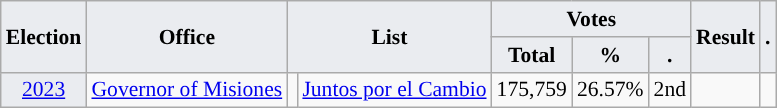<table class="wikitable" style="font-size:90%; text-align:center;">
<tr>
<th style="background-color:#EAECF0;" rowspan=2>Election</th>
<th style="background-color:#EAECF0;" rowspan=2>Office</th>
<th style="background-color:#EAECF0;" colspan=2 rowspan=2>List</th>
<th style="background-color:#EAECF0;" colspan=3>Votes</th>
<th style="background-color:#EAECF0;" rowspan=2>Result</th>
<th style="background-color:#EAECF0;" rowspan=2>.</th>
</tr>
<tr>
<th style="background-color:#EAECF0;">Total</th>
<th style="background-color:#EAECF0;">%</th>
<th style="background-color:#EAECF0;">.</th>
</tr>
<tr>
<td style="background-color:#EAECF0;"><a href='#'>2023</a></td>
<td><a href='#'>Governor of Misiones</a></td>
<td style="background-color:"></td>
<td><a href='#'>Juntos por el Cambio</a></td>
<td>175,759</td>
<td>26.57%</td>
<td>2nd</td>
<td></td>
<td></td>
</tr>
</table>
